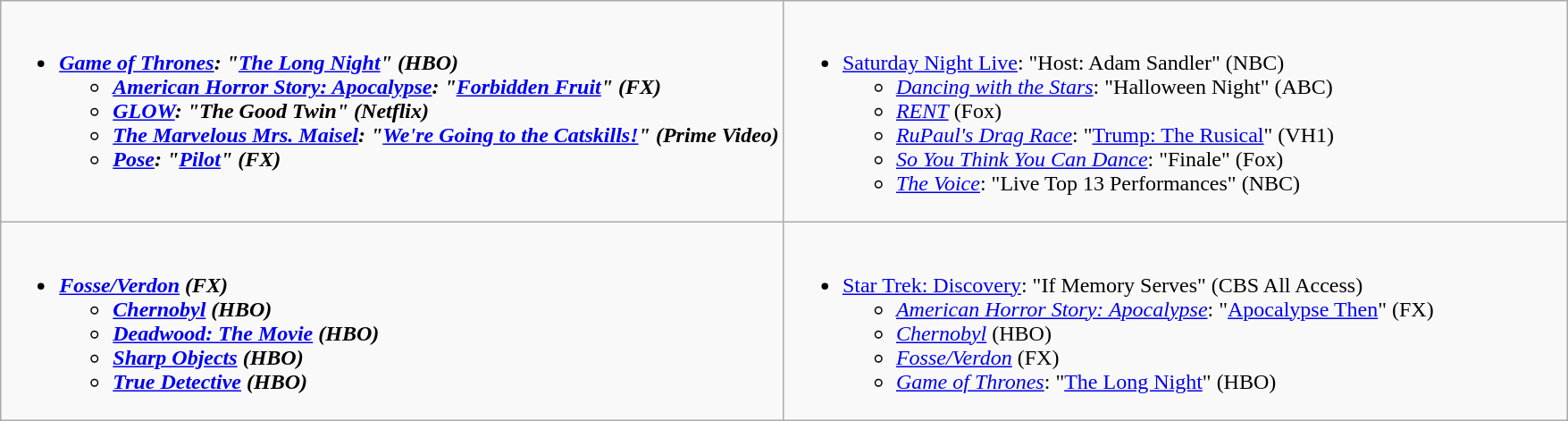<table class="wikitable">
<tr>
<td style="vertical-align:top;" width="50%"><br><ul><li><strong><em><a href='#'>Game of Thrones</a><em>: "<a href='#'>The Long Night</a>" (HBO)<strong><ul><li></em><a href='#'>American Horror Story: Apocalypse</a><em>: "<a href='#'>Forbidden Fruit</a>" (FX)</li><li></em><a href='#'>GLOW</a><em>: "The Good Twin" (Netflix)</li><li></em><a href='#'>The Marvelous Mrs. Maisel</a><em>: "<a href='#'>We're Going to the Catskills!</a>" (Prime Video)</li><li></em><a href='#'>Pose</a><em>: "<a href='#'>Pilot</a>" (FX)</li></ul></li></ul></td>
<td style="vertical-align:top;" width="50%"><br><ul><li></em></strong><a href='#'>Saturday Night Live</a></em>: "Host: Adam Sandler" (NBC)</strong><ul><li><em><a href='#'>Dancing with the Stars</a></em>: "Halloween Night" (ABC)</li><li><em><a href='#'>RENT</a></em> (Fox)</li><li><em><a href='#'>RuPaul's Drag Race</a></em>: "<a href='#'>Trump: The Rusical</a>" (VH1)</li><li><em><a href='#'>So You Think You Can Dance</a></em>: "Finale" (Fox)</li><li><em><a href='#'>The Voice</a></em>: "Live Top 13 Performances" (NBC)</li></ul></li></ul></td>
</tr>
<tr>
<td style="vertical-align:top;" width="50%"><br><ul><li><strong><em><a href='#'>Fosse/Verdon</a><em> (FX)<strong><ul><li></em><a href='#'>Chernobyl</a><em> (HBO)</li><li></em><a href='#'>Deadwood: The Movie</a><em> (HBO)</li><li></em><a href='#'>Sharp Objects</a><em> (HBO)</li><li></em><a href='#'>True Detective</a><em> (HBO)</li></ul></li></ul></td>
<td style="vertical-align:top;" width="50%"><br><ul><li></em></strong><a href='#'>Star Trek: Discovery</a></em>: "If Memory Serves" (CBS All Access)</strong><ul><li><em><a href='#'>American Horror Story: Apocalypse</a></em>: "<a href='#'>Apocalypse Then</a>" (FX)</li><li><em><a href='#'>Chernobyl</a></em> (HBO)</li><li><em><a href='#'>Fosse/Verdon</a></em> (FX)</li><li><em><a href='#'>Game of Thrones</a></em>: "<a href='#'>The Long Night</a>" (HBO)</li></ul></li></ul></td>
</tr>
</table>
